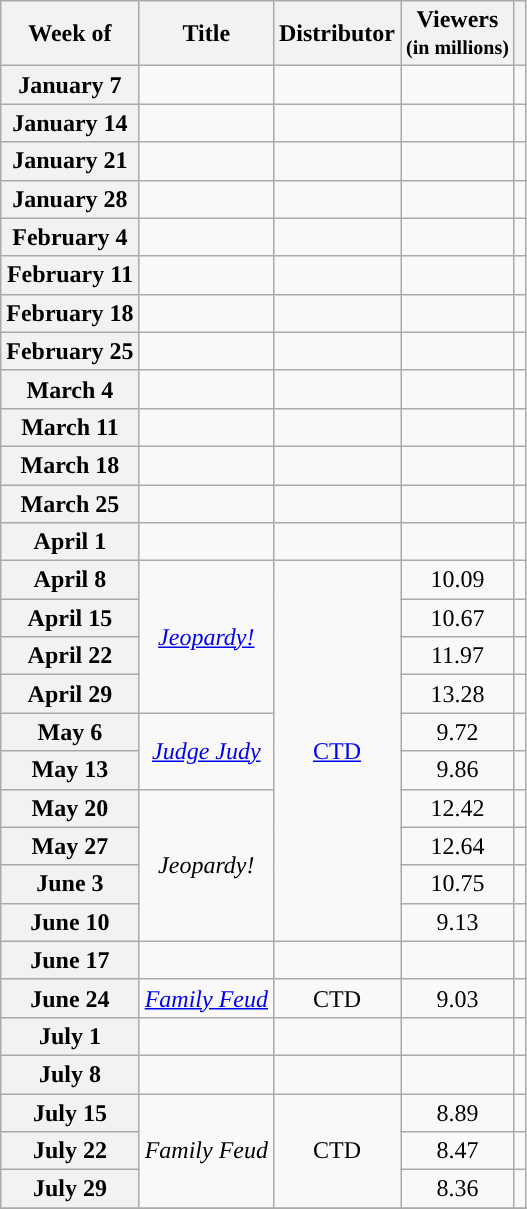<table class="wikitable plainrowheaders" style="text-align: center; display: inline-table;">
<tr>
<th>Week of</th>
<th>Title</th>
<th>Distributor</th>
<th>Viewers<br><small>(in millions)</small></th>
<th></th>
</tr>
<tr>
<th scope="row">January 7</th>
<td></td>
<td></td>
<td></td>
<td></td>
</tr>
<tr>
<th scope="row">January 14</th>
<td></td>
<td></td>
<td></td>
<td></td>
</tr>
<tr>
<th scope="row">January 21</th>
<td></td>
<td></td>
<td></td>
<td></td>
</tr>
<tr>
<th scope="row">January 28</th>
<td></td>
<td></td>
<td></td>
<td></td>
</tr>
<tr>
<th scope="row">February 4</th>
<td></td>
<td></td>
<td></td>
<td></td>
</tr>
<tr>
<th scope="row">February 11</th>
<td></td>
<td></td>
<td></td>
<td></td>
</tr>
<tr>
<th scope="row">February 18</th>
<td></td>
<td></td>
<td></td>
<td></td>
</tr>
<tr>
<th scope="row">February 25</th>
<td></td>
<td></td>
<td></td>
<td></td>
</tr>
<tr>
<th scope="row">March 4</th>
<td></td>
<td></td>
<td></td>
<td></td>
</tr>
<tr>
<th scope="row">March 11</th>
<td></td>
<td></td>
<td></td>
<td></td>
</tr>
<tr>
<th scope="row">March 18</th>
<td></td>
<td></td>
<td></td>
<td></td>
</tr>
<tr>
<th scope="row">March 25</th>
<td></td>
<td></td>
<td></td>
<td></td>
</tr>
<tr>
<th scope="row">April 1</th>
<td></td>
<td></td>
<td></td>
<td></td>
</tr>
<tr>
<th scope="row">April 8</th>
<td rowspan="4"><em><a href='#'>Jeopardy!</a></em></td>
<td rowspan="10"><a href='#'>CTD</a></td>
<td>10.09</td>
<td></td>
</tr>
<tr>
<th scope="row">April 15</th>
<td>10.67</td>
<td></td>
</tr>
<tr>
<th scope="row">April 22</th>
<td>11.97</td>
<td></td>
</tr>
<tr>
<th scope="row">April 29</th>
<td>13.28</td>
<td></td>
</tr>
<tr>
<th scope="row">May 6</th>
<td rowspan='2"'><em><a href='#'>Judge Judy</a></em></td>
<td>9.72</td>
<td></td>
</tr>
<tr>
<th scope="row">May 13</th>
<td>9.86</td>
<td></td>
</tr>
<tr>
<th scope="row">May 20</th>
<td rowspan="4"><em>Jeopardy!</em></td>
<td>12.42</td>
<td></td>
</tr>
<tr>
<th scope="row">May 27</th>
<td>12.64</td>
<td></td>
</tr>
<tr>
<th scope="row">June 3</th>
<td>10.75</td>
<td></td>
</tr>
<tr>
<th scope="row">June 10</th>
<td>9.13</td>
<td></td>
</tr>
<tr>
<th scope="row">June 17</th>
<td></td>
<td></td>
<td></td>
<td></td>
</tr>
<tr>
<th scope="row">June 24</th>
<td><em><a href='#'>Family Feud</a></em></td>
<td>CTD</td>
<td>9.03</td>
<td></td>
</tr>
<tr>
<th scope="row">July 1</th>
<td></td>
<td></td>
<td></td>
<td></td>
</tr>
<tr>
<th scope="row">July 8</th>
<td></td>
<td></td>
<td></td>
<td></td>
</tr>
<tr>
<th scope="row">July 15</th>
<td rowspan="3"><em>Family Feud</em></td>
<td rowspan="3">CTD</td>
<td>8.89</td>
<td></td>
</tr>
<tr>
<th scope="row">July 22</th>
<td>8.47</td>
<td></td>
</tr>
<tr>
<th scope="row">July 29</th>
<td>8.36</td>
<td></td>
</tr>
<tr>
</tr>
</table>
